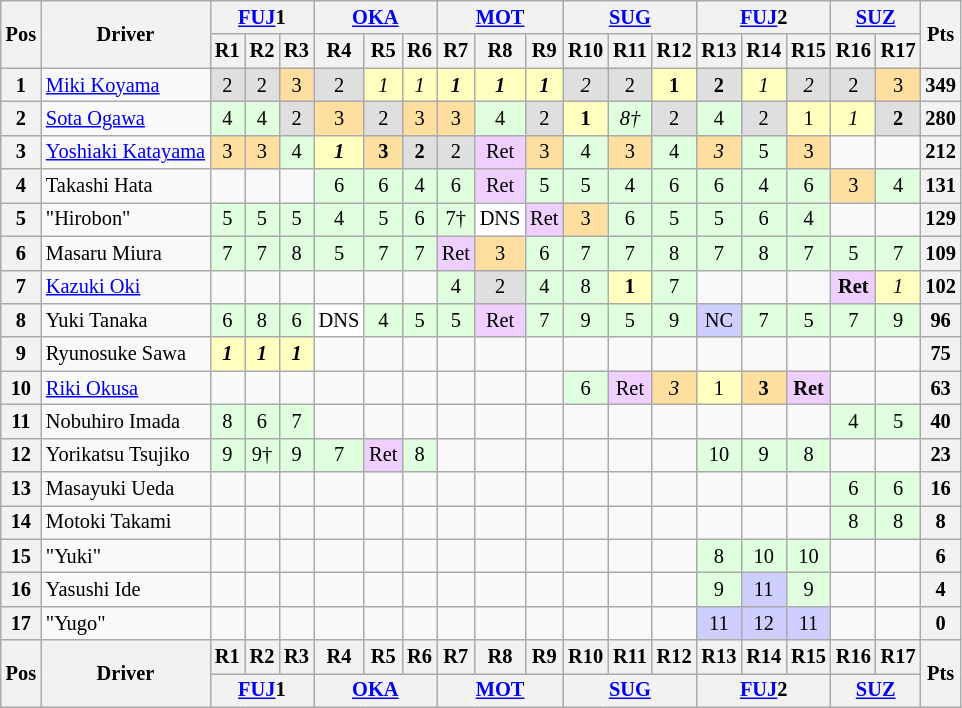<table class="wikitable" style="font-size: 85%; text-align: center;">
<tr>
<th rowspan="2" valign="middle">Pos</th>
<th rowspan="2" valign="middle">Driver</th>
<th colspan="3"><a href='#'>FUJ</a>1</th>
<th colspan="3"><a href='#'>OKA</a></th>
<th colspan="3"><a href='#'>MOT</a></th>
<th colspan="3"><a href='#'>SUG</a></th>
<th colspan="3"><a href='#'>FUJ</a>2</th>
<th colspan="2"><a href='#'>SUZ</a></th>
<th rowspan="2" valign="middle">Pts</th>
</tr>
<tr>
<th>R1</th>
<th>R2</th>
<th>R3</th>
<th>R4</th>
<th>R5</th>
<th>R6</th>
<th>R7</th>
<th>R8</th>
<th>R9</th>
<th>R10</th>
<th>R11</th>
<th>R12</th>
<th>R13</th>
<th>R14</th>
<th>R15</th>
<th>R16</th>
<th>R17</th>
</tr>
<tr>
<th>1</th>
<td align="left"> <a href='#'>Miki Koyama</a></td>
<td bgcolor="#DFDFDF">2</td>
<td bgcolor="#DFDFDF">2</td>
<td bgcolor="#FFDF9F">3</td>
<td bgcolor="#DFDFDF">2</td>
<td bgcolor="#FFFFBF"><em>1</em></td>
<td bgcolor="#FFFFBF"><em>1</em></td>
<td bgcolor="#FFFFBF"><strong><em>1</em></strong></td>
<td bgcolor="#FFFFBF"><strong><em>1</em></strong></td>
<td bgcolor="#FFFFBF"><strong><em>1</em></strong></td>
<td bgcolor="#DFDFDF"><em>2</em></td>
<td bgcolor="#DFDFDF">2</td>
<td bgcolor="#FFFFBF"><strong>1</strong></td>
<td bgcolor="#DFDFDF"><strong>2</strong></td>
<td bgcolor="#FFFFBF"><em>1</em></td>
<td bgcolor="#DFDFDF"><em>2</em></td>
<td bgcolor="#DFDFDF">2</td>
<td bgcolor="#FFDF9F">3</td>
<th>349</th>
</tr>
<tr>
<th>2</th>
<td align="left"> <a href='#'>Sota Ogawa</a></td>
<td bgcolor="#DFFFDF">4</td>
<td bgcolor="#DFFFDF">4</td>
<td bgcolor="#DFDFDF">2</td>
<td bgcolor="#FFDF9F">3</td>
<td bgcolor="#DFDFDF">2</td>
<td bgcolor="#FFDF9F">3</td>
<td bgcolor="#FFDF9F">3</td>
<td bgcolor="#DFFFDF">4</td>
<td bgcolor="#DFDFDF">2</td>
<td bgcolor="#FFFFBF"><strong>1</strong></td>
<td bgcolor="#DFFFDF"><em>8†</em></td>
<td bgcolor="#DFDFDF">2</td>
<td bgcolor="#DFFFDF">4</td>
<td bgcolor="#DFDFDF">2</td>
<td bgcolor="#FFFFBF">1</td>
<td bgcolor="#FFFFBF"><em>1</em></td>
<td bgcolor="#DFDFDF"><strong>2</strong></td>
<th>280</th>
</tr>
<tr>
<th>3</th>
<td align="left" nowrap> <a href='#'>Yoshiaki Katayama</a></td>
<td bgcolor="#FFDF9F">3</td>
<td bgcolor="#FFDF9F">3</td>
<td bgcolor="#DFFFDF">4</td>
<td bgcolor="#FFFFBF"><strong><em>1</em></strong></td>
<td bgcolor="#FFDF9F"><strong>3</strong></td>
<td bgcolor="#DFDFDF"><strong>2</strong></td>
<td bgcolor="#DFDFDF">2</td>
<td bgcolor="#EFCFFF">Ret</td>
<td bgcolor="#FFDF9F">3</td>
<td bgcolor="#DFFFDF">4</td>
<td bgcolor="#FFDF9F">3</td>
<td bgcolor="#DFFFDF">4</td>
<td bgcolor="#FFDF9F"><em>3</em></td>
<td bgcolor="#DFFFDF">5</td>
<td bgcolor="#FFDF9F">3</td>
<td></td>
<td></td>
<th>212</th>
</tr>
<tr>
<th>4</th>
<td align="left"> Takashi Hata</td>
<td></td>
<td></td>
<td></td>
<td bgcolor="#DFFFDF">6</td>
<td bgcolor="#DFFFDF">6</td>
<td bgcolor="#DFFFDF">4</td>
<td bgcolor="#DFFFDF">6</td>
<td bgcolor="#EFCFFF">Ret</td>
<td bgcolor="#DFFFDF">5</td>
<td bgcolor="#DFFFDF">5</td>
<td bgcolor="#DFFFDF">4</td>
<td bgcolor="#DFFFDF">6</td>
<td bgcolor="#DFFFDF">6</td>
<td bgcolor="#DFFFDF">4</td>
<td bgcolor="#DFFFDF">6</td>
<td bgcolor="#FFDF9F">3</td>
<td bgcolor="#DFFFDF">4</td>
<th>131</th>
</tr>
<tr>
<th>5</th>
<td align="left"> "Hirobon"</td>
<td bgcolor="#DFFFDF">5</td>
<td bgcolor="#DFFFDF">5</td>
<td bgcolor="#DFFFDF">5</td>
<td bgcolor="#DFFFDF">4</td>
<td bgcolor="#DFFFDF">5</td>
<td bgcolor="#DFFFDF">6</td>
<td bgcolor="#DFFFDF">7†</td>
<td bgcolor="#FFFFFF">DNS</td>
<td bgcolor="#EFCFFF">Ret</td>
<td bgcolor="#FFDF9F">3</td>
<td bgcolor="#DFFFDF">6</td>
<td bgcolor="#DFFFDF">5</td>
<td bgcolor="#DFFFDF">5</td>
<td bgcolor="#DFFFDF">6</td>
<td bgcolor="#DFFFDF">4</td>
<td></td>
<td></td>
<th>129</th>
</tr>
<tr>
<th>6</th>
<td align="left"> Masaru Miura</td>
<td bgcolor="#DFFFDF">7</td>
<td bgcolor="#DFFFDF">7</td>
<td bgcolor="#DFFFDF">8</td>
<td bgcolor="#DFFFDF">5</td>
<td bgcolor="#DFFFDF">7</td>
<td bgcolor="#DFFFDF">7</td>
<td bgcolor="#EFCFFF">Ret</td>
<td bgcolor="#FFDF9F">3</td>
<td bgcolor="#DFFFDF">6</td>
<td bgcolor="#DFFFDF">7</td>
<td bgcolor="#DFFFDF">7</td>
<td bgcolor="#DFFFDF">8</td>
<td bgcolor="#DFFFDF">7</td>
<td bgcolor="#DFFFDF">8</td>
<td bgcolor="#DFFFDF">7</td>
<td bgcolor="#DFFFDF">5</td>
<td bgcolor="#DFFFDF">7</td>
<th>109</th>
</tr>
<tr>
<th>7</th>
<td align="left"> <a href='#'>Kazuki Oki</a></td>
<td></td>
<td></td>
<td></td>
<td></td>
<td></td>
<td></td>
<td bgcolor="#DFFFDF">4</td>
<td bgcolor="#DFDFDF">2</td>
<td bgcolor="#DFFFDF">4</td>
<td bgcolor="#DFFFDF">8</td>
<td bgcolor="#FFFFBF"><strong>1</strong></td>
<td bgcolor="#DFFFDF">7</td>
<td></td>
<td></td>
<td></td>
<td bgcolor="#EFCFFF"><strong>Ret</strong></td>
<td bgcolor="#FFFFBF"><em>1</em></td>
<th>102</th>
</tr>
<tr>
<th>8</th>
<td align="left"> Yuki Tanaka</td>
<td bgcolor="#DFFFDF">6</td>
<td bgcolor="#DFFFDF">8</td>
<td bgcolor="#DFFFDF">6</td>
<td bgcolor="#FFFFFF">DNS</td>
<td bgcolor="#DFFFDF">4</td>
<td bgcolor="#DFFFDF">5</td>
<td bgcolor="#DFFFDF">5</td>
<td bgcolor="#EFCFFF">Ret</td>
<td bgcolor="#DFFFDF">7</td>
<td bgcolor="#DFFFDF">9</td>
<td bgcolor="#DFFFDF">5</td>
<td bgcolor="#DFFFDF">9</td>
<td bgcolor="#CFCFFF">NC</td>
<td bgcolor="#DFFFDF">7</td>
<td bgcolor="#DFFFDF">5</td>
<td bgcolor="#DFFFDF">7</td>
<td bgcolor="#DFFFDF">9</td>
<th>96</th>
</tr>
<tr>
<th>9</th>
<td align="left"> Ryunosuke Sawa</td>
<td bgcolor="#FFFFBF"><strong><em>1</em></strong></td>
<td bgcolor="#FFFFBF"><strong><em>1</em></strong></td>
<td bgcolor="#FFFFBF"><strong><em>1</em></strong></td>
<td></td>
<td></td>
<td></td>
<td></td>
<td></td>
<td></td>
<td></td>
<td></td>
<td></td>
<td></td>
<td></td>
<td></td>
<td></td>
<td></td>
<th>75</th>
</tr>
<tr>
<th>10</th>
<td align="left"> <a href='#'>Riki Okusa</a></td>
<td></td>
<td></td>
<td></td>
<td></td>
<td></td>
<td></td>
<td></td>
<td></td>
<td></td>
<td bgcolor="#DFFFDF">6</td>
<td bgcolor="#EFCFFF">Ret</td>
<td bgcolor="#FFDF9F"><em>3</em></td>
<td bgcolor="#FFFFBF">1</td>
<td bgcolor="#FFDF9F"><strong>3</strong></td>
<td bgcolor="#EFCFFF"><strong>Ret</strong></td>
<td></td>
<td></td>
<th>63</th>
</tr>
<tr>
<th>11</th>
<td align="left"> Nobuhiro Imada</td>
<td bgcolor="#DFFFDF">8</td>
<td bgcolor="#DFFFDF">6</td>
<td bgcolor="#DFFFDF">7</td>
<td></td>
<td></td>
<td></td>
<td></td>
<td></td>
<td></td>
<td></td>
<td></td>
<td></td>
<td></td>
<td></td>
<td></td>
<td bgcolor="#DFFFDF">4</td>
<td bgcolor="#DFFFDF">5</td>
<th>40</th>
</tr>
<tr>
<th>12</th>
<td align="left"> Yorikatsu Tsujiko</td>
<td bgcolor="#DFFFDF">9</td>
<td bgcolor="#DFFFDF">9†</td>
<td bgcolor="#DFFFDF">9</td>
<td bgcolor="#DFFFDF">7</td>
<td bgcolor="#EFCFFF">Ret</td>
<td bgcolor="#DFFFDF">8</td>
<td></td>
<td></td>
<td></td>
<td></td>
<td></td>
<td></td>
<td bgcolor="#DFFFDF">10</td>
<td bgcolor="#DFFFDF">9</td>
<td bgcolor="#DFFFDF">8</td>
<td></td>
<td></td>
<th>23</th>
</tr>
<tr>
<th>13</th>
<td align="left"> Masayuki Ueda</td>
<td></td>
<td></td>
<td></td>
<td></td>
<td></td>
<td></td>
<td></td>
<td></td>
<td></td>
<td></td>
<td></td>
<td></td>
<td></td>
<td></td>
<td></td>
<td bgcolor="#DFFFDF">6</td>
<td bgcolor="#DFFFDF">6</td>
<th>16</th>
</tr>
<tr>
<th>14</th>
<td align="left"> Motoki Takami</td>
<td></td>
<td></td>
<td></td>
<td></td>
<td></td>
<td></td>
<td></td>
<td></td>
<td></td>
<td></td>
<td></td>
<td></td>
<td></td>
<td></td>
<td></td>
<td bgcolor="#DFFFDF">8</td>
<td bgcolor="#DFFFDF">8</td>
<th>8</th>
</tr>
<tr>
<th>15</th>
<td align="left"> "Yuki"</td>
<td></td>
<td></td>
<td></td>
<td></td>
<td></td>
<td></td>
<td></td>
<td></td>
<td></td>
<td></td>
<td></td>
<td></td>
<td bgcolor="#DFFFDF">8</td>
<td bgcolor="#DFFFDF">10</td>
<td bgcolor="#DFFFDF">10</td>
<td></td>
<td></td>
<th>6</th>
</tr>
<tr>
<th>16</th>
<td align="left"> Yasushi Ide</td>
<td></td>
<td></td>
<td></td>
<td></td>
<td></td>
<td></td>
<td></td>
<td></td>
<td></td>
<td></td>
<td></td>
<td></td>
<td bgcolor="#DFFFDF">9</td>
<td bgcolor="#CFCFFF">11</td>
<td bgcolor="#DFFFDF">9</td>
<td></td>
<td></td>
<th>4</th>
</tr>
<tr>
<th>17</th>
<td align="left"> "Yugo"</td>
<td></td>
<td></td>
<td></td>
<td></td>
<td></td>
<td></td>
<td></td>
<td></td>
<td></td>
<td></td>
<td></td>
<td></td>
<td bgcolor="#CFCFFF">11</td>
<td bgcolor="#CFCFFF">12</td>
<td bgcolor="#CFCFFF">11</td>
<td></td>
<td></td>
<th>0</th>
</tr>
<tr>
<th rowspan="2">Pos</th>
<th rowspan="2">Driver</th>
<th>R1</th>
<th>R2</th>
<th>R3</th>
<th>R4</th>
<th>R5</th>
<th>R6</th>
<th>R7</th>
<th>R8</th>
<th>R9</th>
<th>R10</th>
<th>R11</th>
<th>R12</th>
<th>R13</th>
<th>R14</th>
<th>R15</th>
<th>R16</th>
<th>R17</th>
<th rowspan="2">Pts</th>
</tr>
<tr>
<th colspan="3"><a href='#'>FUJ</a>1</th>
<th colspan="3"><a href='#'>OKA</a></th>
<th colspan="3"><a href='#'>MOT</a></th>
<th colspan="3"><a href='#'>SUG</a></th>
<th colspan="3"><a href='#'>FUJ</a>2</th>
<th colspan="2"><a href='#'>SUZ</a></th>
</tr>
</table>
